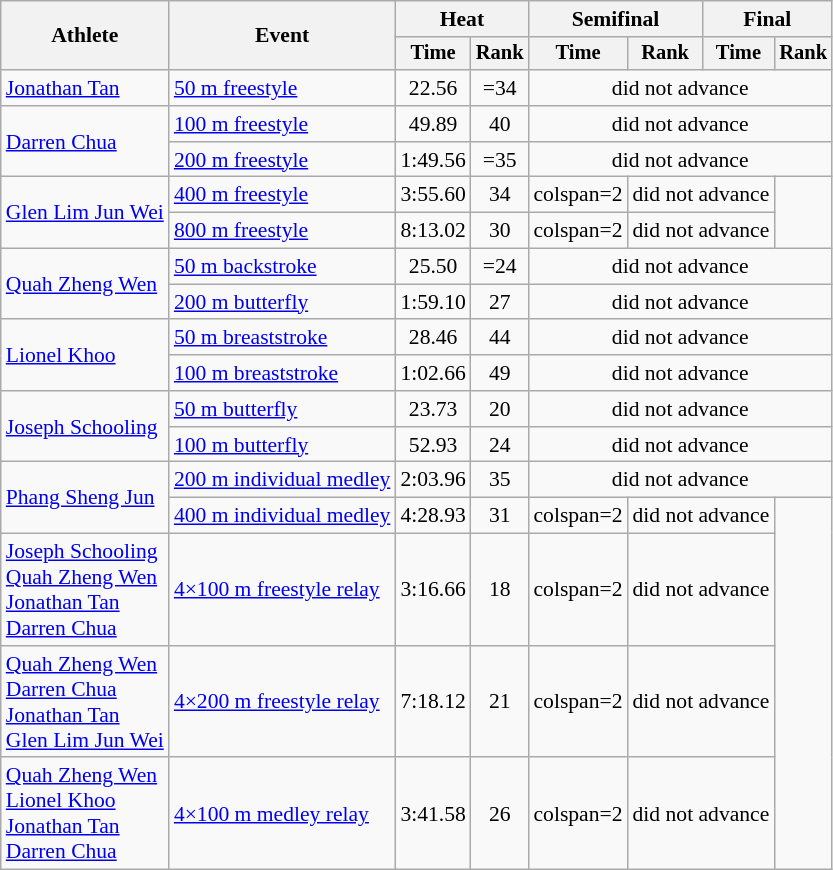<table class="wikitable" style="text-align:center; font-size:90%">
<tr>
<th rowspan="2">Athlete</th>
<th rowspan="2">Event</th>
<th colspan="2">Heat</th>
<th colspan="2">Semifinal</th>
<th colspan="2">Final</th>
</tr>
<tr style="font-size:95%">
<th>Time</th>
<th>Rank</th>
<th>Time</th>
<th>Rank</th>
<th>Time</th>
<th>Rank</th>
</tr>
<tr>
<td align=left><a href='#'>Jonathan Tan</a></td>
<td align=left><a href='#'>50 m freestyle</a></td>
<td>22.56</td>
<td>=34</td>
<td colspan=4>did not advance</td>
</tr>
<tr>
<td align=left rowspan=2><a href='#'>Darren Chua</a></td>
<td align=left><a href='#'>100 m freestyle</a></td>
<td>49.89</td>
<td>40</td>
<td colspan=4>did not advance</td>
</tr>
<tr>
<td align=left><a href='#'>200 m freestyle</a></td>
<td>1:49.56</td>
<td>=35</td>
<td colspan=4>did not advance</td>
</tr>
<tr>
<td align=left rowspan=2><a href='#'>Glen Lim Jun Wei</a></td>
<td align=left><a href='#'>400 m freestyle</a></td>
<td>3:55.60</td>
<td>34</td>
<td>colspan=2 </td>
<td colspan=2>did not advance</td>
</tr>
<tr>
<td align=left><a href='#'>800 m freestyle</a></td>
<td>8:13.02</td>
<td>30</td>
<td>colspan=2 </td>
<td colspan=2>did not advance</td>
</tr>
<tr>
<td align=left rowspan=2><a href='#'>Quah Zheng Wen</a></td>
<td align=left><a href='#'>50 m backstroke</a></td>
<td>25.50</td>
<td>=24</td>
<td colspan=4>did not advance</td>
</tr>
<tr>
<td align=left><a href='#'>200 m butterfly</a></td>
<td>1:59.10</td>
<td>27</td>
<td colspan=4>did not advance</td>
</tr>
<tr>
<td align=left rowspan=2><a href='#'>Lionel Khoo</a></td>
<td align=left><a href='#'>50 m breaststroke</a></td>
<td>28.46</td>
<td>44</td>
<td colspan=4>did not advance</td>
</tr>
<tr>
<td align=left><a href='#'>100 m breaststroke</a></td>
<td>1:02.66</td>
<td>49</td>
<td colspan=4>did not advance</td>
</tr>
<tr>
<td align=left rowspan=2><a href='#'>Joseph Schooling</a></td>
<td align=left><a href='#'>50 m butterfly</a></td>
<td>23.73</td>
<td>20</td>
<td colspan=4>did not advance</td>
</tr>
<tr>
<td align=left><a href='#'>100 m butterfly</a></td>
<td>52.93</td>
<td>24</td>
<td colspan=4>did not advance</td>
</tr>
<tr>
<td align=left rowspan=2><a href='#'>Phang Sheng Jun</a></td>
<td align=left><a href='#'>200 m individual medley</a></td>
<td>2:03.96</td>
<td>35</td>
<td colspan=4>did not advance</td>
</tr>
<tr>
<td align=left><a href='#'>400 m individual medley</a></td>
<td>4:28.93</td>
<td>31</td>
<td>colspan=2 </td>
<td colspan=2>did not advance</td>
</tr>
<tr>
<td align=left><a href='#'>Joseph Schooling</a><br><a href='#'>Quah Zheng Wen</a><br><a href='#'>Jonathan Tan</a><br><a href='#'>Darren Chua</a></td>
<td align=left><a href='#'>4×100 m freestyle relay</a></td>
<td>3:16.66</td>
<td>18</td>
<td>colspan=2 </td>
<td colspan=2>did not advance</td>
</tr>
<tr>
<td align=left><a href='#'>Quah Zheng Wen</a><br><a href='#'>Darren Chua</a><br><a href='#'>Jonathan Tan</a><br><a href='#'>Glen Lim Jun Wei</a></td>
<td align=left><a href='#'>4×200 m freestyle relay</a></td>
<td>7:18.12</td>
<td>21</td>
<td>colspan=2 </td>
<td colspan=2>did not advance</td>
</tr>
<tr>
<td align=left><a href='#'>Quah Zheng Wen</a><br><a href='#'>Lionel Khoo</a><br><a href='#'>Jonathan Tan</a><br><a href='#'>Darren Chua</a></td>
<td align=left><a href='#'>4×100 m medley relay</a></td>
<td>3:41.58</td>
<td>26</td>
<td>colspan=2 </td>
<td colspan=2>did not advance</td>
</tr>
</table>
